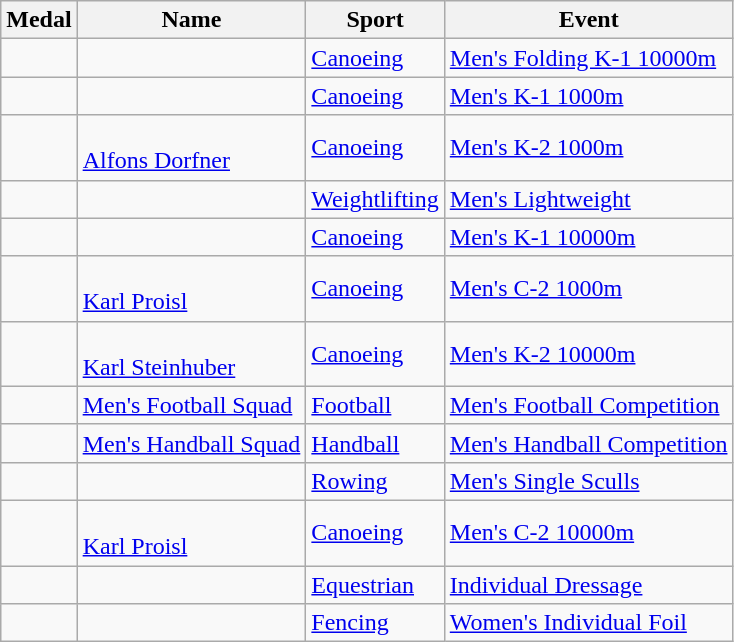<table class="wikitable sortable">
<tr>
<th>Medal</th>
<th>Name</th>
<th>Sport</th>
<th>Event</th>
</tr>
<tr>
<td></td>
<td></td>
<td><a href='#'>Canoeing</a></td>
<td><a href='#'>Men's Folding K-1 10000m</a></td>
</tr>
<tr>
<td></td>
<td></td>
<td><a href='#'>Canoeing</a></td>
<td><a href='#'>Men's K-1 1000m</a></td>
</tr>
<tr>
<td></td>
<td> <br><a href='#'>Alfons Dorfner</a></td>
<td><a href='#'>Canoeing</a></td>
<td><a href='#'>Men's K-2 1000m</a></td>
</tr>
<tr>
<td></td>
<td></td>
<td><a href='#'>Weightlifting</a></td>
<td><a href='#'>Men's Lightweight</a></td>
</tr>
<tr>
<td></td>
<td></td>
<td><a href='#'>Canoeing</a></td>
<td><a href='#'>Men's K-1 10000m</a></td>
</tr>
<tr>
<td></td>
<td> <br><a href='#'>Karl Proisl</a></td>
<td><a href='#'>Canoeing</a></td>
<td><a href='#'>Men's C-2 1000m</a></td>
</tr>
<tr>
<td></td>
<td> <br><a href='#'>Karl Steinhuber</a></td>
<td><a href='#'>Canoeing</a></td>
<td><a href='#'>Men's K-2 10000m</a></td>
</tr>
<tr>
<td></td>
<td><a href='#'>Men's Football Squad</a></td>
<td><a href='#'>Football</a></td>
<td><a href='#'>Men's Football Competition</a></td>
</tr>
<tr>
<td></td>
<td><a href='#'>Men's Handball Squad</a></td>
<td><a href='#'>Handball</a></td>
<td><a href='#'>Men's Handball Competition</a></td>
</tr>
<tr>
<td></td>
<td></td>
<td><a href='#'>Rowing</a></td>
<td><a href='#'>Men's Single Sculls</a></td>
</tr>
<tr>
<td></td>
<td> <br><a href='#'>Karl Proisl</a></td>
<td><a href='#'>Canoeing</a></td>
<td><a href='#'>Men's C-2 10000m</a></td>
</tr>
<tr>
<td></td>
<td></td>
<td><a href='#'>Equestrian</a></td>
<td><a href='#'>Individual Dressage</a></td>
</tr>
<tr>
<td></td>
<td></td>
<td><a href='#'>Fencing</a></td>
<td><a href='#'>Women's Individual Foil</a></td>
</tr>
</table>
